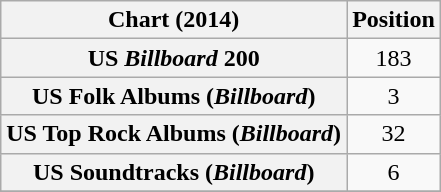<table class="wikitable sortable plainrowheaders" style="text-align:center">
<tr>
<th scope="col">Chart (2014)</th>
<th scope="col">Position</th>
</tr>
<tr>
<th scope="row">US <em>Billboard</em> 200</th>
<td style="text-align:center;">183</td>
</tr>
<tr>
<th scope="row">US Folk Albums (<em>Billboard</em>)</th>
<td style="text-align:center;">3</td>
</tr>
<tr>
<th scope="row">US Top Rock Albums (<em>Billboard</em>)</th>
<td style="text-align:center;">32</td>
</tr>
<tr>
<th scope="row">US Soundtracks (<em>Billboard</em>)</th>
<td style="text-align:center;">6</td>
</tr>
<tr>
</tr>
</table>
